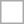<table style="border:solid 1px #aaa;" cellpadding="7" cellspacing="0">
<tr>
<td></td>
</tr>
</table>
